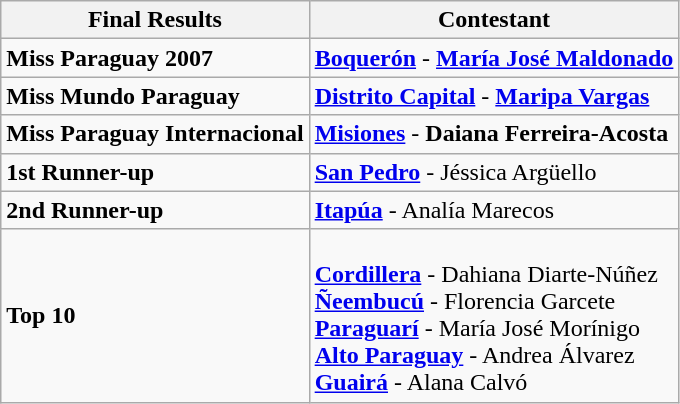<table class="wikitable" border="1">
<tr>
<th>Final Results</th>
<th>Contestant</th>
</tr>
<tr>
<td><strong>Miss Paraguay 2007</strong></td>
<td> <strong><a href='#'>Boquerón</a></strong> - <strong><a href='#'>María José Maldonado</a></strong></td>
</tr>
<tr>
<td><strong>Miss Mundo Paraguay</strong></td>
<td> <strong><a href='#'>Distrito Capital</a></strong> - <strong><a href='#'>Maripa Vargas</a></strong></td>
</tr>
<tr>
<td><strong>Miss Paraguay Internacional</strong></td>
<td> <strong><a href='#'>Misiones</a></strong> - <strong>Daiana Ferreira-Acosta</strong></td>
</tr>
<tr>
<td><strong>1st Runner-up</strong></td>
<td> <strong><a href='#'>San Pedro</a></strong> - Jéssica Argüello</td>
</tr>
<tr>
<td><strong>2nd Runner-up</strong></td>
<td> <strong><a href='#'>Itapúa</a></strong> - Analía Marecos</td>
</tr>
<tr>
<td><strong>Top 10</strong></td>
<td><br> <strong><a href='#'>Cordillera</a></strong>  - Dahiana Diarte-Núñez<br>
 <strong><a href='#'>Ñeembucú</a></strong>  - Florencia Garcete<br>
 <strong><a href='#'>Paraguarí</a></strong>  - María José Morínigo<br>
 <strong><a href='#'>Alto Paraguay</a></strong>  - Andrea Álvarez<br>
 <strong><a href='#'>Guairá</a></strong>  - Alana Calvó<br></td>
</tr>
</table>
